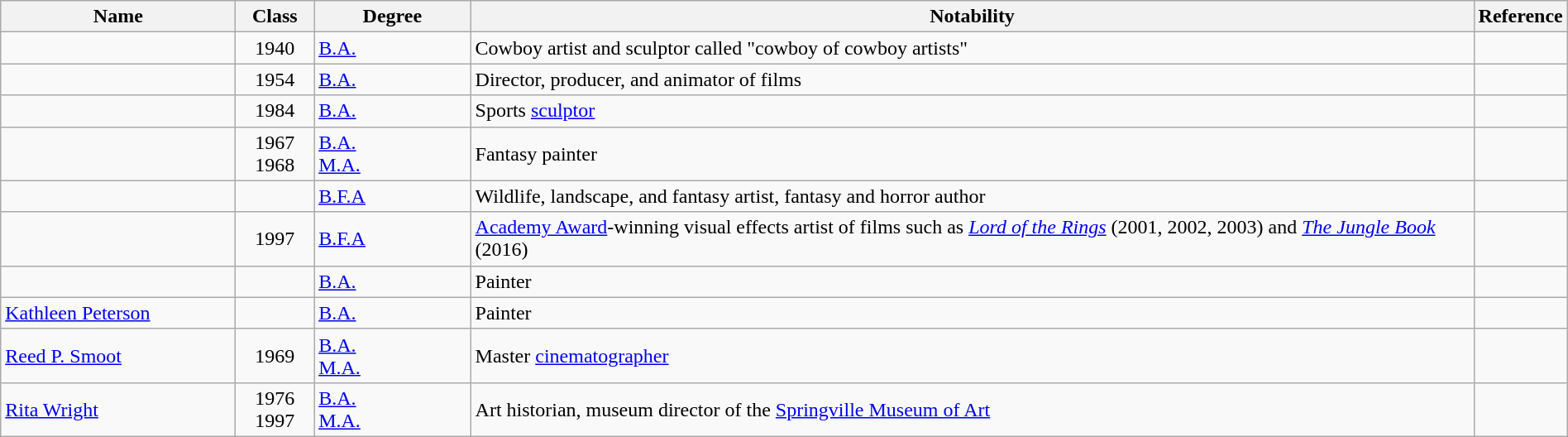<table class="wikitable sortable" style="width:100%">
<tr>
<th style="width:15%;">Name</th>
<th style="width:5%;">Class</th>
<th style="width:10%;">Degree</th>
<th style="width:*;" class="unsortable">Notability</th>
<th style="width:5%;" class="unsortable">Reference</th>
</tr>
<tr>
<td></td>
<td style="text-align:center;">1940</td>
<td><a href='#'>B.A.</a></td>
<td>Cowboy artist and sculptor called "cowboy of cowboy artists"</td>
<td style="text-align:center;"></td>
</tr>
<tr>
<td></td>
<td style="text-align:center;">1954</td>
<td><a href='#'>B.A.</a></td>
<td>Director, producer, and animator of films</td>
<td style="text-align:center;"></td>
</tr>
<tr>
<td></td>
<td style="text-align:center;">1984</td>
<td><a href='#'>B.A.</a></td>
<td>Sports <a href='#'>sculptor</a></td>
<td style="text-align:center;"></td>
</tr>
<tr>
<td></td>
<td style="text-align:center;">1967<br>1968</td>
<td><a href='#'>B.A.</a><br><a href='#'>M.A.</a></td>
<td>Fantasy painter</td>
<td style="text-align:center;"></td>
</tr>
<tr>
<td></td>
<td style="text-align:center;"></td>
<td><a href='#'>B.F.A</a></td>
<td>Wildlife, landscape, and fantasy artist, fantasy and horror author</td>
<td style="text-align:center;"></td>
</tr>
<tr>
<td></td>
<td style="text-align:center;">1997</td>
<td><a href='#'>B.F.A</a></td>
<td><a href='#'>Academy Award</a>-winning visual effects artist of films such as <em><a href='#'>Lord of the Rings</a></em> (2001, 2002, 2003) and <em><a href='#'>The Jungle Book</a></em> (2016)</td>
<td style="text-align:center;"></td>
</tr>
<tr>
<td></td>
<td></td>
<td><a href='#'>B.A.</a></td>
<td>Painter</td>
<td style="text-align:center;"></td>
</tr>
<tr>
<td><a href='#'>Kathleen Peterson</a></td>
<td></td>
<td><a href='#'>B.A.</a></td>
<td>Painter</td>
<td style="text-align:center;"></td>
</tr>
<tr>
<td><a href='#'>Reed P. Smoot</a></td>
<td style="text-align:center;">1969</td>
<td><a href='#'>B.A.</a><br><a href='#'>M.A.</a></td>
<td>Master <a href='#'>cinematographer</a></td>
<td style="text-align:center;"></td>
</tr>
<tr>
<td><a href='#'>Rita Wright</a></td>
<td style="text-align:center;">1976<br>1997</td>
<td><a href='#'>B.A.</a><br><a href='#'>M.A.</a></td>
<td>Art historian, museum director of the <a href='#'>Springville Museum of Art</a></td>
<td style="text-align:center;"></td>
</tr>
</table>
